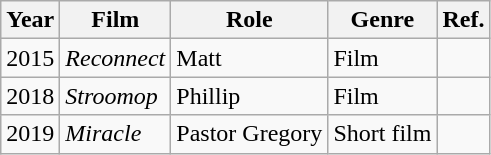<table class="wikitable">
<tr>
<th>Year</th>
<th>Film</th>
<th>Role</th>
<th>Genre</th>
<th>Ref.</th>
</tr>
<tr>
<td>2015</td>
<td><em>Reconnect</em></td>
<td>Matt</td>
<td>Film</td>
<td></td>
</tr>
<tr>
<td>2018</td>
<td><em>Stroomop</em></td>
<td>Phillip</td>
<td>Film</td>
<td></td>
</tr>
<tr>
<td>2019</td>
<td><em>Miracle</em></td>
<td>Pastor Gregory</td>
<td>Short film</td>
<td></td>
</tr>
</table>
